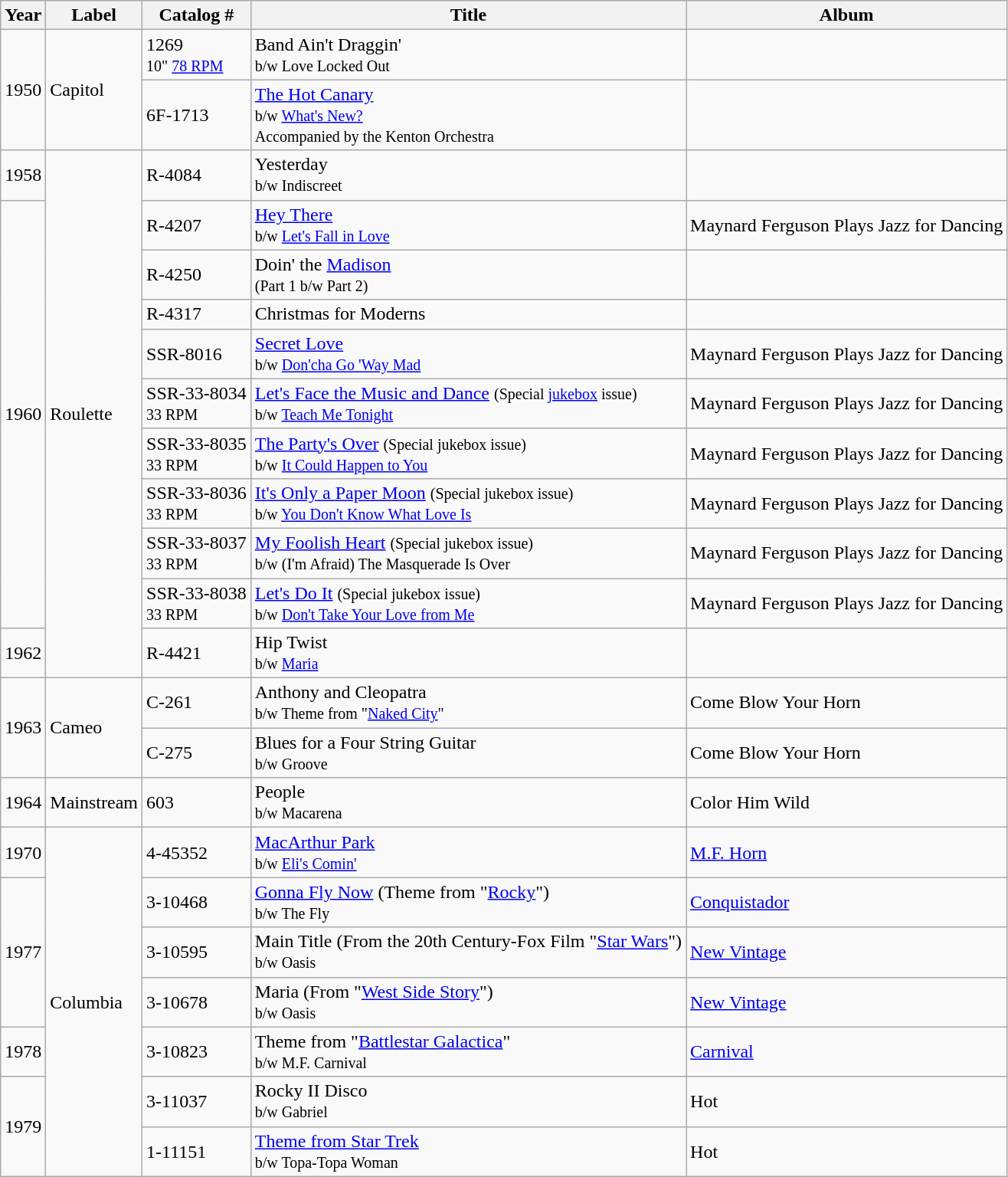<table class="wikitable sortable">
<tr>
<th>Year</th>
<th>Label</th>
<th>Catalog #</th>
<th>Title</th>
<th>Album</th>
</tr>
<tr>
<td rowspan="2">1950</td>
<td rowspan="2">Capitol</td>
<td>1269<br><small>10" <a href='#'>78 RPM</a></small></td>
<td>Band Ain't Draggin'<br><small>b/w Love Locked Out</small></td>
<td></td>
</tr>
<tr>
<td>6F-1713</td>
<td><a href='#'>The Hot Canary</a><br><small>b/w <a href='#'>What's New?</a></small><br><small>Accompanied by the Kenton Orchestra</small></td>
<td></td>
</tr>
<tr>
<td>1958</td>
<td rowspan="11">Roulette</td>
<td>R-4084</td>
<td>Yesterday<br><small>b/w Indiscreet</small></td>
<td></td>
</tr>
<tr>
<td rowspan="9">1960</td>
<td>R-4207</td>
<td><a href='#'>Hey There</a><br><small>b/w <a href='#'>Let's Fall in Love</a></small></td>
<td>Maynard Ferguson Plays Jazz for Dancing</td>
</tr>
<tr>
<td>R-4250</td>
<td>Doin' the <a href='#'>Madison</a><br><small>(Part 1 b/w Part 2)</small></td>
<td></td>
</tr>
<tr>
<td>R-4317</td>
<td>Christmas for Moderns</td>
<td></td>
</tr>
<tr>
<td>SSR-8016</td>
<td><a href='#'>Secret Love</a><br><small>b/w <a href='#'>Don'cha Go 'Way Mad</a></small></td>
<td>Maynard Ferguson Plays Jazz for Dancing</td>
</tr>
<tr>
<td>SSR-33-8034<br><small>33 RPM</small></td>
<td><a href='#'>Let's Face the Music and Dance</a> <small>(Special <a href='#'>jukebox</a> issue)</small><br><small>b/w <a href='#'>Teach Me Tonight</a></small></td>
<td>Maynard Ferguson Plays Jazz for Dancing</td>
</tr>
<tr>
<td>SSR-33-8035<br><small>33 RPM</small></td>
<td><a href='#'>The Party's Over</a> <small>(Special jukebox issue)</small><br><small>b/w <a href='#'>It Could Happen to You</a></small></td>
<td>Maynard Ferguson Plays Jazz for Dancing</td>
</tr>
<tr>
<td>SSR-33-8036<br><small>33 RPM</small></td>
<td><a href='#'>It's Only a Paper Moon</a> <small>(Special jukebox issue)</small><br><small>b/w <a href='#'>You Don't Know What Love Is</a></small></td>
<td>Maynard Ferguson Plays Jazz for Dancing</td>
</tr>
<tr>
<td>SSR-33-8037<br><small>33 RPM</small></td>
<td><a href='#'>My Foolish Heart</a> <small>(Special jukebox issue)</small><br><small>b/w (I'm Afraid) The Masquerade Is Over</small></td>
<td>Maynard Ferguson Plays Jazz for Dancing</td>
</tr>
<tr>
<td>SSR-33-8038<br><small>33 RPM</small></td>
<td><a href='#'>Let's Do It</a> <small>(Special jukebox issue)</small><br><small>b/w <a href='#'>Don't Take Your Love from Me</a></small></td>
<td>Maynard Ferguson Plays Jazz for Dancing</td>
</tr>
<tr>
<td>1962</td>
<td>R-4421</td>
<td>Hip Twist<br><small>b/w <a href='#'>Maria</a></small></td>
<td></td>
</tr>
<tr>
<td rowspan="2">1963</td>
<td rowspan="2">Cameo</td>
<td>C-261</td>
<td>Anthony and Cleopatra<br><small>b/w Theme from "<a href='#'>Naked City</a>"</small></td>
<td>Come Blow Your Horn</td>
</tr>
<tr>
<td>C-275</td>
<td>Blues for a Four String Guitar<br><small>b/w Groove</small></td>
<td>Come Blow Your Horn</td>
</tr>
<tr>
<td>1964</td>
<td>Mainstream</td>
<td>603</td>
<td>People<br><small>b/w Macarena</small></td>
<td>Color Him Wild</td>
</tr>
<tr>
<td>1970</td>
<td rowspan="7">Columbia</td>
<td>4-45352</td>
<td><a href='#'>MacArthur Park</a><br><small>b/w <a href='#'>Eli's Comin'</a></small></td>
<td><a href='#'>M.F. Horn</a></td>
</tr>
<tr>
<td rowspan="3">1977</td>
<td>3-10468</td>
<td><a href='#'>Gonna Fly Now</a> (Theme from "<a href='#'>Rocky</a>")<br><small>b/w The Fly</small></td>
<td><a href='#'>Conquistador</a></td>
</tr>
<tr>
<td>3-10595</td>
<td>Main Title (From the 20th Century-Fox Film "<a href='#'>Star Wars</a>")<br><small>b/w Oasis</small></td>
<td><a href='#'>New Vintage</a></td>
</tr>
<tr>
<td>3-10678</td>
<td>Maria (From "<a href='#'>West Side Story</a>")<br><small>b/w Oasis</small></td>
<td><a href='#'>New Vintage</a></td>
</tr>
<tr>
<td>1978</td>
<td>3-10823</td>
<td>Theme from "<a href='#'>Battlestar Galactica</a>"<br><small>b/w M.F. Carnival</small></td>
<td><a href='#'>Carnival</a></td>
</tr>
<tr>
<td rowspan="2">1979</td>
<td>3-11037</td>
<td>Rocky II Disco<br><small>b/w Gabriel</small></td>
<td>Hot</td>
</tr>
<tr>
<td>1-11151</td>
<td><a href='#'>Theme from Star Trek</a><br><small>b/w Topa-Topa Woman</small></td>
<td>Hot</td>
</tr>
</table>
